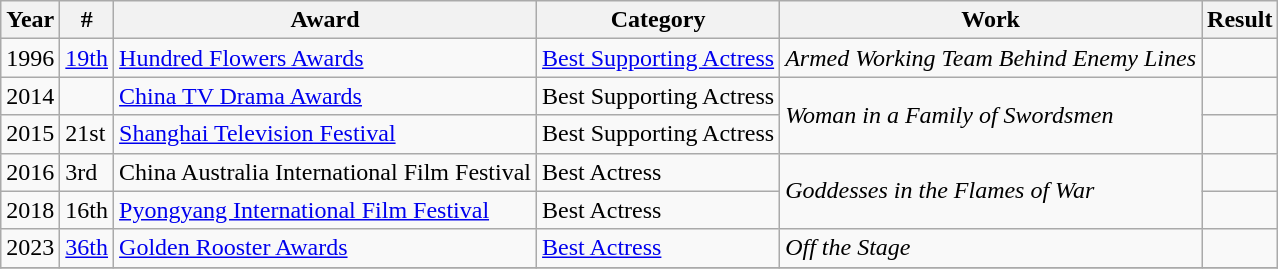<table class="wikitable sortable">
<tr>
<th>Year</th>
<th>#</th>
<th>Award</th>
<th>Category</th>
<th>Work</th>
<th>Result</th>
</tr>
<tr>
<td>1996</td>
<td><a href='#'>19th</a></td>
<td><a href='#'>Hundred Flowers Awards</a></td>
<td><a href='#'>Best Supporting Actress</a></td>
<td><em>Armed Working Team Behind Enemy Lines</em></td>
<td></td>
</tr>
<tr>
<td>2014</td>
<td></td>
<td><a href='#'>China TV Drama Awards</a></td>
<td>Best Supporting Actress</td>
<td rowspan=2><em>Woman in a Family of Swordsmen</em></td>
<td></td>
</tr>
<tr>
<td>2015</td>
<td>21st</td>
<td><a href='#'>Shanghai Television Festival</a></td>
<td>Best Supporting Actress</td>
<td></td>
</tr>
<tr>
<td>2016</td>
<td>3rd</td>
<td>China Australia International Film Festival</td>
<td>Best Actress</td>
<td rowspan=2><em>Goddesses in the Flames of War</em></td>
<td></td>
</tr>
<tr>
<td>2018</td>
<td>16th</td>
<td><a href='#'>Pyongyang International Film Festival</a></td>
<td>Best Actress</td>
<td></td>
</tr>
<tr>
<td>2023</td>
<td><a href='#'>36th</a></td>
<td><a href='#'>Golden Rooster Awards</a></td>
<td><a href='#'>Best Actress</a></td>
<td rowspan=1><em>Off the Stage</em></td>
<td></td>
</tr>
<tr>
</tr>
</table>
